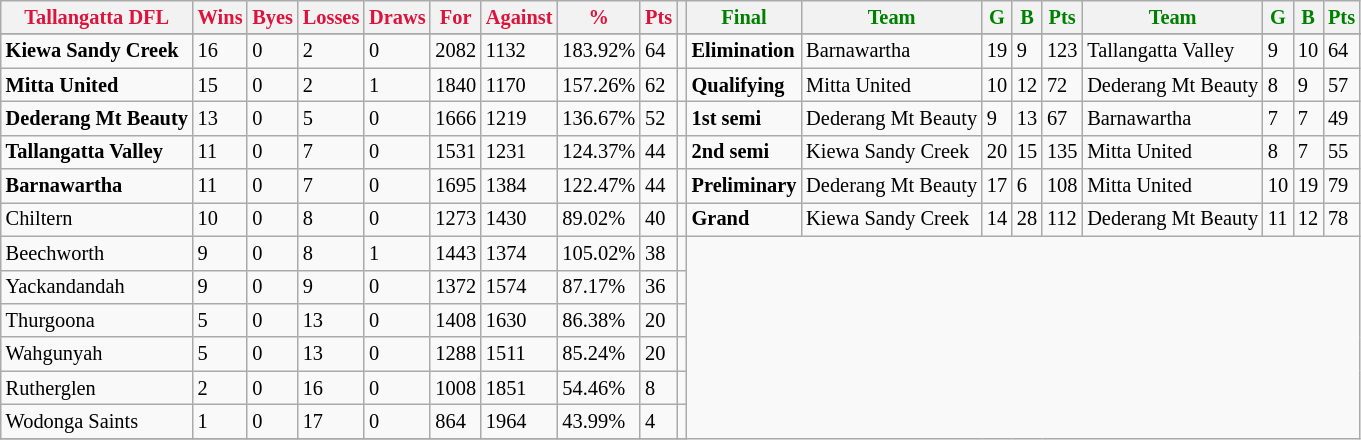<table style="font-size: 85%; text-align: left;" class="wikitable">
<tr>
<th style="color:crimson">Tallangatta  DFL</th>
<th style="color:crimson">Wins</th>
<th style="color:crimson">Byes</th>
<th style="color:crimson">Losses</th>
<th style="color:crimson">Draws</th>
<th style="color:crimson">For</th>
<th style="color:crimson">Against</th>
<th style="color:crimson">%</th>
<th style="color:crimson">Pts</th>
<th></th>
<th style="color:green">Final</th>
<th style="color:green">Team</th>
<th style="color:green">G</th>
<th style="color:green">B</th>
<th style="color:green">Pts</th>
<th style="color:green">Team</th>
<th style="color:green">G</th>
<th style="color:green">B</th>
<th style="color:green">Pts</th>
</tr>
<tr>
</tr>
<tr>
</tr>
<tr>
<td><strong>	Kiewa Sandy Creek	</strong></td>
<td>16</td>
<td>0</td>
<td>2</td>
<td>0</td>
<td>2082</td>
<td>1132</td>
<td>183.92%</td>
<td>64</td>
<td></td>
<td><strong>Elimination</strong></td>
<td>Barnawartha</td>
<td>19</td>
<td>9</td>
<td>123</td>
<td>Tallangatta Valley</td>
<td>9</td>
<td>10</td>
<td>64</td>
</tr>
<tr>
<td><strong>	Mitta United	</strong></td>
<td>15</td>
<td>0</td>
<td>2</td>
<td>1</td>
<td>1840</td>
<td>1170</td>
<td>157.26%</td>
<td>62</td>
<td></td>
<td><strong>Qualifying</strong></td>
<td>Mitta United</td>
<td>10</td>
<td>12</td>
<td>72</td>
<td>Dederang Mt Beauty</td>
<td>8</td>
<td>9</td>
<td>57</td>
</tr>
<tr>
<td><strong>	Dederang Mt Beauty	</strong></td>
<td>13</td>
<td>0</td>
<td>5</td>
<td>0</td>
<td>1666</td>
<td>1219</td>
<td>136.67%</td>
<td>52</td>
<td></td>
<td><strong>1st semi</strong></td>
<td>Dederang Mt Beauty</td>
<td>9</td>
<td>13</td>
<td>67</td>
<td>Barnawartha</td>
<td>7</td>
<td>7</td>
<td>49</td>
</tr>
<tr>
<td><strong>	Tallangatta Valley	</strong></td>
<td>11</td>
<td>0</td>
<td>7</td>
<td>0</td>
<td>1531</td>
<td>1231</td>
<td>124.37%</td>
<td>44</td>
<td></td>
<td><strong>2nd semi</strong></td>
<td>Kiewa Sandy Creek</td>
<td>20</td>
<td>15</td>
<td>135</td>
<td>Mitta United</td>
<td>8</td>
<td>7</td>
<td>55</td>
</tr>
<tr ||>
<td><strong>	Barnawartha	</strong></td>
<td>11</td>
<td>0</td>
<td>7</td>
<td>0</td>
<td>1695</td>
<td>1384</td>
<td>122.47%</td>
<td>44</td>
<td></td>
<td><strong>Preliminary</strong></td>
<td>Dederang Mt Beauty</td>
<td>17</td>
<td>6</td>
<td>108</td>
<td>Mitta United</td>
<td>10</td>
<td>19</td>
<td>79</td>
</tr>
<tr>
<td>Chiltern</td>
<td>10</td>
<td>0</td>
<td>8</td>
<td>0</td>
<td>1273</td>
<td>1430</td>
<td>89.02%</td>
<td>40</td>
<td></td>
<td><strong>Grand</strong></td>
<td>Kiewa Sandy Creek</td>
<td>14</td>
<td>28</td>
<td>112</td>
<td>Dederang Mt Beauty</td>
<td>11</td>
<td>12</td>
<td>78</td>
</tr>
<tr>
<td>Beechworth</td>
<td>9</td>
<td>0</td>
<td>8</td>
<td>1</td>
<td>1443</td>
<td>1374</td>
<td>105.02%</td>
<td>38</td>
<td></td>
</tr>
<tr>
<td>Yackandandah</td>
<td>9</td>
<td>0</td>
<td>9</td>
<td>0</td>
<td>1372</td>
<td>1574</td>
<td>87.17%</td>
<td>36</td>
<td></td>
</tr>
<tr>
<td>Thurgoona</td>
<td>5</td>
<td>0</td>
<td>13</td>
<td>0</td>
<td>1408</td>
<td>1630</td>
<td>86.38%</td>
<td>20</td>
<td></td>
</tr>
<tr>
<td>Wahgunyah</td>
<td>5</td>
<td>0</td>
<td>13</td>
<td>0</td>
<td>1288</td>
<td>1511</td>
<td>85.24%</td>
<td>20</td>
<td></td>
</tr>
<tr>
<td>Rutherglen</td>
<td>2</td>
<td>0</td>
<td>16</td>
<td>0</td>
<td>1008</td>
<td>1851</td>
<td>54.46%</td>
<td>8</td>
<td></td>
</tr>
<tr>
<td>Wodonga Saints</td>
<td>1</td>
<td>0</td>
<td>17</td>
<td>0</td>
<td>864</td>
<td>1964</td>
<td>43.99%</td>
<td>4</td>
<td></td>
</tr>
<tr>
</tr>
</table>
